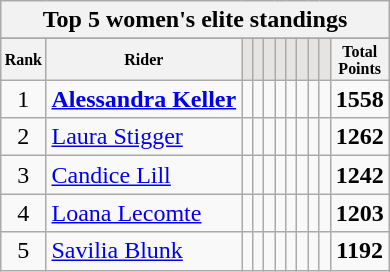<table class="wikitable sortable">
<tr>
<th colspan=27 align="center"><strong>Top 5 women's elite standings</strong></th>
</tr>
<tr>
</tr>
<tr style="font-size:8pt;font-weight:bold">
<th align="center">Rank</th>
<th align="center">Rider</th>
<th class=unsortable style="background:#E5E4E2;"><small></small></th>
<th class=unsortable style="background:#E5E4E2;"><small></small></th>
<th class=unsortable style="background:#E5E4E2;"><small></small></th>
<th class=unsortable style="background:#E5E4E2;"><small></small></th>
<th class=unsortable style="background:#E5E4E2;"><small></small></th>
<th class=unsortable style="background:#E5E4E2;"><small></small></th>
<th class=unsortable style="background:#E5E4E2;"><small></small></th>
<th class=unsortable style="background:#E5E4E2;"><small></small></th>
<th align="center">Total<br>Points</th>
</tr>
<tr>
<td align=center>1</td>
<td> <strong><a href='#'>Alessandra Keller</a></strong></td>
<td align=center></td>
<td align=center></td>
<td align=center></td>
<td align=center></td>
<td align=center></td>
<td align=center></td>
<td align=center></td>
<td align=center></td>
<td align=center><strong>1558</strong></td>
</tr>
<tr>
<td align=center>2</td>
<td> <a href='#'>Laura Stigger</a></td>
<td align=center></td>
<td align=center></td>
<td align=center></td>
<td align=center></td>
<td align=center></td>
<td align=center></td>
<td align=center></td>
<td align=center></td>
<td align=center><strong>1262</strong></td>
</tr>
<tr>
<td align=center>3</td>
<td> <a href='#'>Candice Lill</a></td>
<td align=center></td>
<td align=center></td>
<td align=center></td>
<td align=center></td>
<td align=center></td>
<td align=center></td>
<td align=center></td>
<td align=center></td>
<td align=center><strong>1242</strong></td>
</tr>
<tr>
<td align=center>4</td>
<td> <a href='#'>Loana Lecomte</a></td>
<td align=center></td>
<td align=center></td>
<td align=center></td>
<td align=center></td>
<td align=center></td>
<td align=center></td>
<td align=center></td>
<td align=center></td>
<td align=center><strong>1203</strong></td>
</tr>
<tr>
<td align=center>5</td>
<td> <a href='#'>Savilia Blunk</a></td>
<td align=center></td>
<td align=center></td>
<td align=center></td>
<td align=center></td>
<td align=center></td>
<td align=center></td>
<td align=center></td>
<td align=center></td>
<td align=center><strong>1192</strong></td>
</tr>
</table>
